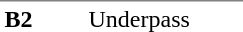<table table border=0 cellspacing=0 cellpadding=3>
<tr>
<td style="border-top:solid 1px gray;" width=50 valign=top><strong>B2</strong></td>
<td style="border-top:solid 1px gray;" width=100 valign=top>Underpass</td>
</tr>
</table>
